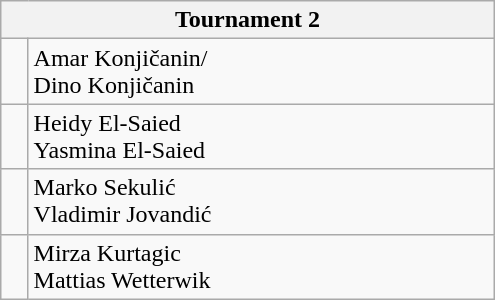<table class="wikitable" style="width: 330px;">
<tr>
<th colspan="2">Tournament 2</th>
</tr>
<tr>
<td></td>
<td>Amar Konjičanin/ <br>Dino Konjičanin</td>
</tr>
<tr>
<td></td>
<td>Heidy El-Saied<br>Yasmina El-Saied</td>
</tr>
<tr>
<td></td>
<td>Marko Sekulić<br>Vladimir Jovandić</td>
</tr>
<tr>
<td></td>
<td>Mirza Kurtagic<br>Mattias Wetterwik</td>
</tr>
</table>
